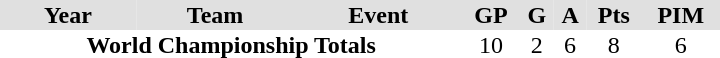<table border="0" cellpadding="1" cellspacing="0" style="text-align:center; width:30em;">
<tr ALIGN="center" bgcolor="#e0e0e0">
<th>Year</th>
<th>Team</th>
<th>Event</th>
<th>GP</th>
<th>G</th>
<th>A</th>
<th>Pts</th>
<th>PIM</th>
</tr>
<tr>
<td colspan=3><strong>World Championship Totals</strong></td>
<td>10</td>
<td>2</td>
<td>6</td>
<td>8</td>
<td>6</td>
</tr>
</table>
